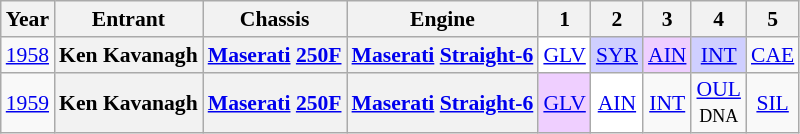<table class="wikitable" style="text-align:center; font-size:90%">
<tr>
<th>Year</th>
<th>Entrant</th>
<th>Chassis</th>
<th>Engine</th>
<th>1</th>
<th>2</th>
<th>3</th>
<th>4</th>
<th>5</th>
</tr>
<tr>
<td><a href='#'>1958</a></td>
<th>Ken Kavanagh</th>
<th><a href='#'>Maserati</a> <a href='#'>250F</a></th>
<th><a href='#'>Maserati</a> <a href='#'>Straight-6</a></th>
<td style="background:#FFFFFF;"><a href='#'>GLV</a><br></td>
<td style="background:#CFCFFF;"><a href='#'>SYR</a><br></td>
<td style="background:#EFCFFF;"><a href='#'>AIN</a><br></td>
<td style="background:#CFCFFF;"><a href='#'>INT</a><br></td>
<td><a href='#'>CAE</a></td>
</tr>
<tr>
<td><a href='#'>1959</a></td>
<th>Ken Kavanagh</th>
<th><a href='#'>Maserati</a> <a href='#'>250F</a></th>
<th><a href='#'>Maserati</a> <a href='#'>Straight-6</a></th>
<td style="background:#EFCFFF;"><a href='#'>GLV</a><br></td>
<td style="background:#FFFFFF;"><a href='#'>AIN</a><br></td>
<td><a href='#'>INT</a></td>
<td><a href='#'>OUL</a><br><small>DNA</small></td>
<td><a href='#'>SIL</a></td>
</tr>
</table>
